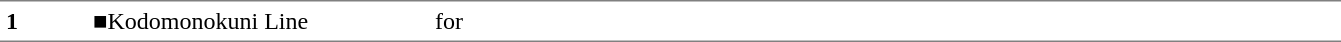<table table border=0 cellspacing=0 cellpadding=4>
<tr>
<td style="border-top:solid 1px gray; border-bottom:solid 1px gray;" width=50px><strong>1</strong></td>
<td style="border-top:solid 1px gray; border-bottom:solid 1px gray;" width=220px><span>■</span>Kodomonokuni Line</td>
<td style="border-top:solid 1px gray; border-bottom:solid 1px gray;" width=600px>for </td>
</tr>
</table>
